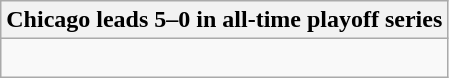<table class="wikitable collapsible collapsed">
<tr>
<th>Chicago leads 5–0 in all-time playoff series</th>
</tr>
<tr>
<td><br>



</td>
</tr>
</table>
